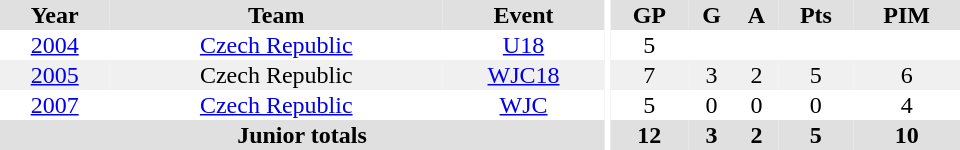<table border="0" cellpadding="1" cellspacing="0" ID="Table3" style="text-align:center; width:40em">
<tr ALIGN="center" bgcolor="#e0e0e0">
<th>Year</th>
<th>Team</th>
<th>Event</th>
<th rowspan="99" bgcolor="#ffffff"></th>
<th>GP</th>
<th>G</th>
<th>A</th>
<th>Pts</th>
<th>PIM</th>
</tr>
<tr>
<td><a href='#'>2004</a></td>
<td><a href='#'>Czech Republic</a></td>
<td><a href='#'>U18</a></td>
<td>5</td>
<td></td>
<td></td>
<td></td>
<td></td>
</tr>
<tr bgcolor="#f0f0f0">
<td><a href='#'>2005</a></td>
<td>Czech Republic</td>
<td><a href='#'>WJC18</a></td>
<td>7</td>
<td>3</td>
<td>2</td>
<td>5</td>
<td>6</td>
</tr>
<tr>
<td><a href='#'>2007</a></td>
<td><a href='#'>Czech Republic</a></td>
<td><a href='#'>WJC</a></td>
<td>5</td>
<td>0</td>
<td>0</td>
<td>0</td>
<td>4</td>
</tr>
<tr bgcolor="#e0e0e0">
<th colspan="3">Junior totals</th>
<th>12</th>
<th>3</th>
<th>2</th>
<th>5</th>
<th>10</th>
</tr>
</table>
